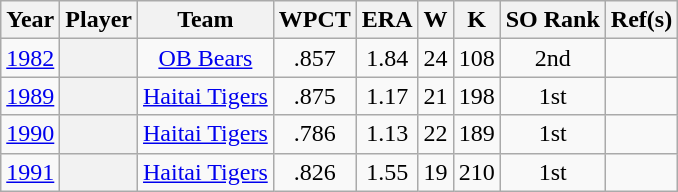<table class="wikitable sortable plainrowheaders" style="text-align:center;">
<tr>
<th scope="col">Year</th>
<th scope="col">Player</th>
<th scope="col">Team</th>
<th scope="col">WPCT</th>
<th scope="col">ERA</th>
<th scope="col">W</th>
<th scope="col">K</th>
<th scope="col">SO Rank</th>
<th scope="col" class="unsortable">Ref(s)</th>
</tr>
<tr>
<td><a href='#'>1982</a></td>
<th scope="row" style="text-align:center"> </th>
<td><a href='#'>OB Bears</a></td>
<td>.857</td>
<td>1.84</td>
<td>24</td>
<td>108</td>
<td>2nd</td>
<td></td>
</tr>
<tr>
<td><a href='#'>1989</a></td>
<th scope="row" style="text-align:center"> </th>
<td><a href='#'>Haitai Tigers</a></td>
<td>.875</td>
<td>1.17</td>
<td>21</td>
<td>198</td>
<td>1st</td>
<td></td>
</tr>
<tr>
<td><a href='#'>1990</a></td>
<th scope="row" style="text-align:center"> </th>
<td><a href='#'>Haitai Tigers</a></td>
<td>.786</td>
<td>1.13</td>
<td>22</td>
<td>189</td>
<td>1st</td>
<td></td>
</tr>
<tr>
<td><a href='#'>1991</a></td>
<th scope="row" style="text-align:center"> </th>
<td><a href='#'>Haitai Tigers</a></td>
<td>.826</td>
<td>1.55</td>
<td>19</td>
<td>210</td>
<td>1st</td>
<td></td>
</tr>
</table>
